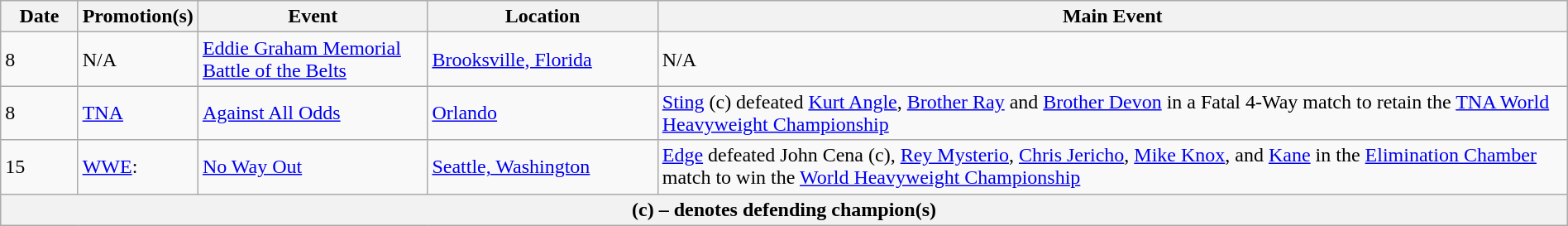<table class="wikitable" style="width:100%;">
<tr>
<th width=5%>Date</th>
<th width=5%>Promotion(s)</th>
<th width=15%>Event</th>
<th width=15%>Location</th>
<th width=60%>Main Event</th>
</tr>
<tr>
<td>8</td>
<td>N/A</td>
<td><a href='#'>Eddie Graham Memorial Battle of the Belts</a></td>
<td><a href='#'>Brooksville, Florida</a></td>
<td>N/A</td>
</tr>
<tr>
<td>8</td>
<td><a href='#'>TNA</a></td>
<td><a href='#'>Against All Odds</a></td>
<td><a href='#'>Orlando</a></td>
<td><a href='#'>Sting</a> (c) defeated <a href='#'>Kurt Angle</a>, <a href='#'>Brother Ray</a> and <a href='#'>Brother Devon</a> in a Fatal 4-Way match to retain the <a href='#'>TNA World Heavyweight Championship</a></td>
</tr>
<tr>
<td>15</td>
<td><a href='#'>WWE</a>:<br></td>
<td><a href='#'>No Way Out</a></td>
<td><a href='#'>Seattle, Washington</a></td>
<td><a href='#'>Edge</a> defeated John Cena (c), <a href='#'>Rey Mysterio</a>, <a href='#'>Chris Jericho</a>, <a href='#'>Mike Knox</a>, and <a href='#'>Kane</a> in the <a href='#'>Elimination Chamber</a> match to win the <a href='#'>World Heavyweight Championship</a></td>
</tr>
<tr>
<th colspan="6">(c) – denotes defending champion(s)</th>
</tr>
</table>
